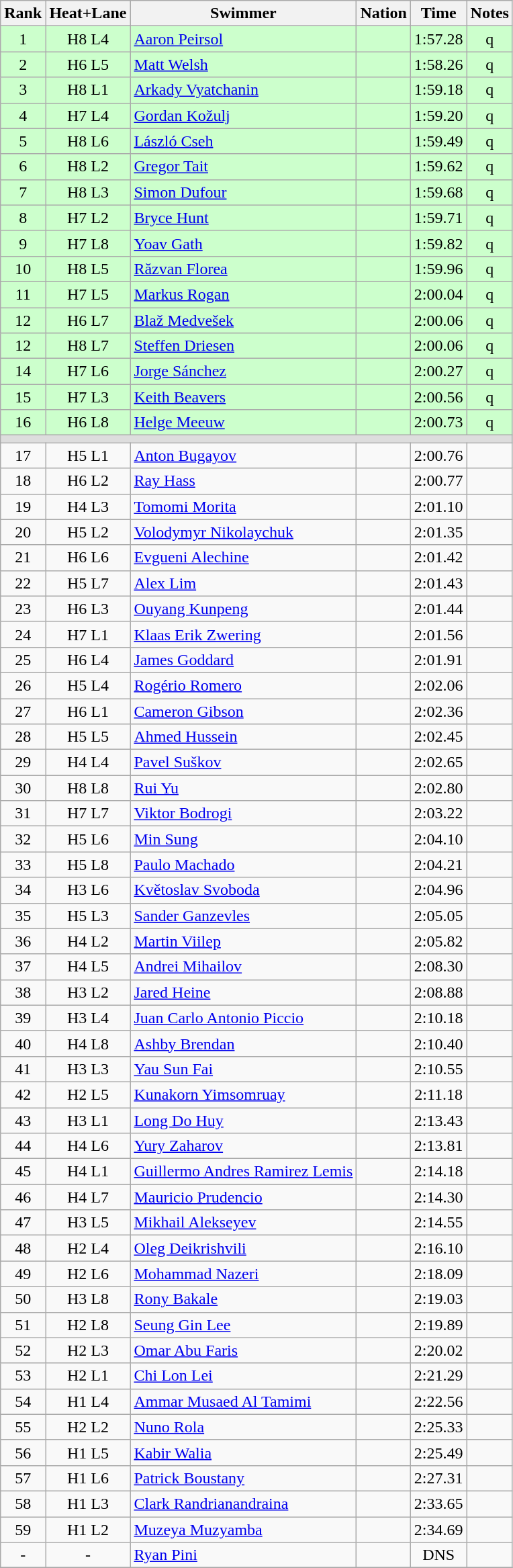<table class="wikitable sortable" style="text-align:center">
<tr>
<th>Rank</th>
<th>Heat+Lane</th>
<th>Swimmer</th>
<th>Nation</th>
<th>Time</th>
<th>Notes</th>
</tr>
<tr bgcolor=ccffcc>
<td>1</td>
<td>H8 L4</td>
<td align=left><a href='#'>Aaron Peirsol</a></td>
<td align=left></td>
<td>1:57.28</td>
<td>q</td>
</tr>
<tr bgcolor=ccffcc>
<td>2</td>
<td>H6 L5</td>
<td align=left><a href='#'>Matt Welsh</a></td>
<td align=left></td>
<td>1:58.26</td>
<td>q</td>
</tr>
<tr bgcolor=ccffcc>
<td>3</td>
<td>H8 L1</td>
<td align=left><a href='#'>Arkady Vyatchanin</a></td>
<td align=left></td>
<td>1:59.18</td>
<td>q</td>
</tr>
<tr bgcolor=ccffcc>
<td>4</td>
<td>H7 L4</td>
<td align=left><a href='#'>Gordan Kožulj</a></td>
<td align=left></td>
<td>1:59.20</td>
<td>q</td>
</tr>
<tr bgcolor=ccffcc>
<td>5</td>
<td>H8 L6</td>
<td align=left><a href='#'>László Cseh</a></td>
<td align=left></td>
<td>1:59.49</td>
<td>q</td>
</tr>
<tr bgcolor=ccffcc>
<td>6</td>
<td>H8 L2</td>
<td align=left><a href='#'>Gregor Tait</a></td>
<td align=left></td>
<td>1:59.62</td>
<td>q</td>
</tr>
<tr bgcolor=ccffcc>
<td>7</td>
<td>H8 L3</td>
<td align=left><a href='#'>Simon Dufour</a></td>
<td align=left></td>
<td>1:59.68</td>
<td>q</td>
</tr>
<tr bgcolor=ccffcc>
<td>8</td>
<td>H7 L2</td>
<td align=left><a href='#'>Bryce Hunt</a></td>
<td align=left></td>
<td>1:59.71</td>
<td>q</td>
</tr>
<tr bgcolor=ccffcc>
<td>9</td>
<td>H7 L8</td>
<td align=left><a href='#'>Yoav Gath</a></td>
<td align=left></td>
<td>1:59.82</td>
<td>q</td>
</tr>
<tr bgcolor=ccffcc>
<td>10</td>
<td>H8 L5</td>
<td align=left><a href='#'>Răzvan Florea</a></td>
<td align=left></td>
<td>1:59.96</td>
<td>q</td>
</tr>
<tr bgcolor=ccffcc>
<td>11</td>
<td>H7 L5</td>
<td align=left><a href='#'>Markus Rogan</a></td>
<td align=left></td>
<td>2:00.04</td>
<td>q</td>
</tr>
<tr bgcolor=ccffcc>
<td>12</td>
<td>H6 L7</td>
<td align=left><a href='#'>Blaž Medvešek</a></td>
<td align=left></td>
<td>2:00.06</td>
<td>q</td>
</tr>
<tr bgcolor=ccffcc>
<td>12</td>
<td>H8 L7</td>
<td align=left><a href='#'>Steffen Driesen</a></td>
<td align=left></td>
<td>2:00.06</td>
<td>q</td>
</tr>
<tr bgcolor=ccffcc>
<td>14</td>
<td>H7 L6</td>
<td align=left><a href='#'>Jorge Sánchez</a></td>
<td align=left></td>
<td>2:00.27</td>
<td>q</td>
</tr>
<tr bgcolor=ccffcc>
<td>15</td>
<td>H7 L3</td>
<td align=left><a href='#'>Keith Beavers</a></td>
<td align=left></td>
<td>2:00.56</td>
<td>q</td>
</tr>
<tr bgcolor=ccffcc>
<td>16</td>
<td>H6 L8</td>
<td align=left><a href='#'>Helge Meeuw</a></td>
<td align=left></td>
<td>2:00.73</td>
<td>q</td>
</tr>
<tr bgcolor=#DDDDDD>
<td colspan=6></td>
</tr>
<tr>
<td>17</td>
<td>H5 L1</td>
<td align=left><a href='#'>Anton Bugayov</a></td>
<td align=left></td>
<td>2:00.76</td>
<td></td>
</tr>
<tr>
<td>18</td>
<td>H6 L2</td>
<td align=left><a href='#'>Ray Hass</a></td>
<td align=left></td>
<td>2:00.77</td>
<td></td>
</tr>
<tr>
<td>19</td>
<td>H4 L3</td>
<td align=left><a href='#'>Tomomi Morita</a></td>
<td align=left></td>
<td>2:01.10</td>
<td></td>
</tr>
<tr>
<td>20</td>
<td>H5 L2</td>
<td align=left><a href='#'>Volodymyr Nikolaychuk</a></td>
<td align=left></td>
<td>2:01.35</td>
<td></td>
</tr>
<tr>
<td>21</td>
<td>H6 L6</td>
<td align=left><a href='#'>Evgueni Alechine</a></td>
<td align=left></td>
<td>2:01.42</td>
<td></td>
</tr>
<tr>
<td>22</td>
<td>H5 L7</td>
<td align=left><a href='#'>Alex Lim</a></td>
<td align=left></td>
<td>2:01.43</td>
<td></td>
</tr>
<tr>
<td>23</td>
<td>H6 L3</td>
<td align=left><a href='#'>Ouyang Kunpeng</a></td>
<td align=left></td>
<td>2:01.44</td>
<td></td>
</tr>
<tr>
<td>24</td>
<td>H7 L1</td>
<td align=left><a href='#'>Klaas Erik Zwering</a></td>
<td align=left></td>
<td>2:01.56</td>
<td></td>
</tr>
<tr>
<td>25</td>
<td>H6 L4</td>
<td align=left><a href='#'>James Goddard</a></td>
<td align=left></td>
<td>2:01.91</td>
<td></td>
</tr>
<tr>
<td>26</td>
<td>H5 L4</td>
<td align=left><a href='#'>Rogério Romero</a></td>
<td align=left></td>
<td>2:02.06</td>
<td></td>
</tr>
<tr>
<td>27</td>
<td>H6 L1</td>
<td align=left><a href='#'>Cameron Gibson</a></td>
<td align=left></td>
<td>2:02.36</td>
<td></td>
</tr>
<tr>
<td>28</td>
<td>H5 L5</td>
<td align=left><a href='#'>Ahmed Hussein</a></td>
<td align=left></td>
<td>2:02.45</td>
<td></td>
</tr>
<tr>
<td>29</td>
<td>H4 L4</td>
<td align=left><a href='#'>Pavel Suškov</a></td>
<td align=left></td>
<td>2:02.65</td>
<td></td>
</tr>
<tr>
<td>30</td>
<td>H8 L8</td>
<td align=left><a href='#'>Rui Yu</a></td>
<td align=left></td>
<td>2:02.80</td>
<td></td>
</tr>
<tr>
<td>31</td>
<td>H7 L7</td>
<td align=left><a href='#'>Viktor Bodrogi</a></td>
<td align=left></td>
<td>2:03.22</td>
<td></td>
</tr>
<tr>
<td>32</td>
<td>H5 L6</td>
<td align=left><a href='#'>Min Sung</a></td>
<td align=left></td>
<td>2:04.10</td>
<td></td>
</tr>
<tr>
<td>33</td>
<td>H5 L8</td>
<td align=left><a href='#'>Paulo Machado</a></td>
<td align=left></td>
<td>2:04.21</td>
<td></td>
</tr>
<tr>
<td>34</td>
<td>H3 L6</td>
<td align=left><a href='#'>Květoslav Svoboda</a></td>
<td align=left></td>
<td>2:04.96</td>
<td></td>
</tr>
<tr>
<td>35</td>
<td>H5 L3</td>
<td align=left><a href='#'>Sander Ganzevles</a></td>
<td align=left></td>
<td>2:05.05</td>
<td></td>
</tr>
<tr>
<td>36</td>
<td>H4 L2</td>
<td align=left><a href='#'>Martin Viilep</a></td>
<td align=left></td>
<td>2:05.82</td>
<td></td>
</tr>
<tr>
<td>37</td>
<td>H4 L5</td>
<td align=left><a href='#'>Andrei Mihailov</a></td>
<td align=left></td>
<td>2:08.30</td>
<td></td>
</tr>
<tr>
<td>38</td>
<td>H3 L2</td>
<td align=left><a href='#'>Jared Heine</a></td>
<td align=left></td>
<td>2:08.88</td>
<td></td>
</tr>
<tr>
<td>39</td>
<td>H3 L4</td>
<td align=left><a href='#'>Juan Carlo Antonio Piccio</a></td>
<td align=left></td>
<td>2:10.18</td>
<td></td>
</tr>
<tr>
<td>40</td>
<td>H4 L8</td>
<td align=left><a href='#'>Ashby Brendan</a></td>
<td align=left></td>
<td>2:10.40</td>
<td></td>
</tr>
<tr>
<td>41</td>
<td>H3 L3</td>
<td align=left><a href='#'>Yau Sun Fai</a></td>
<td align=left></td>
<td>2:10.55</td>
<td></td>
</tr>
<tr>
<td>42</td>
<td>H2 L5</td>
<td align=left><a href='#'>Kunakorn Yimsomruay</a></td>
<td align=left></td>
<td>2:11.18</td>
<td></td>
</tr>
<tr>
<td>43</td>
<td>H3 L1</td>
<td align=left><a href='#'>Long Do Huy</a></td>
<td align=left></td>
<td>2:13.43</td>
<td></td>
</tr>
<tr>
<td>44</td>
<td>H4 L6</td>
<td align=left><a href='#'>Yury Zaharov</a></td>
<td align=left></td>
<td>2:13.81</td>
<td></td>
</tr>
<tr>
<td>45</td>
<td>H4 L1</td>
<td align=left><a href='#'>Guillermo Andres Ramirez Lemis</a></td>
<td align=left></td>
<td>2:14.18</td>
<td></td>
</tr>
<tr>
<td>46</td>
<td>H4 L7</td>
<td align=left><a href='#'>Mauricio Prudencio</a></td>
<td align=left></td>
<td>2:14.30</td>
<td></td>
</tr>
<tr>
<td>47</td>
<td>H3 L5</td>
<td align=left><a href='#'>Mikhail Alekseyev</a></td>
<td align=left></td>
<td>2:14.55</td>
<td></td>
</tr>
<tr>
<td>48</td>
<td>H2 L4</td>
<td align=left><a href='#'>Oleg Deikrishvili</a></td>
<td align=left></td>
<td>2:16.10</td>
<td></td>
</tr>
<tr>
<td>49</td>
<td>H2 L6</td>
<td align=left><a href='#'>Mohammad Nazeri</a></td>
<td align=left></td>
<td>2:18.09</td>
<td></td>
</tr>
<tr>
<td>50</td>
<td>H3 L8</td>
<td align=left><a href='#'>Rony Bakale</a></td>
<td align=left></td>
<td>2:19.03</td>
<td></td>
</tr>
<tr>
<td>51</td>
<td>H2 L8</td>
<td align=left><a href='#'>Seung Gin Lee</a></td>
<td align=left></td>
<td>2:19.89</td>
<td></td>
</tr>
<tr>
<td>52</td>
<td>H2 L3</td>
<td align=left><a href='#'>Omar Abu Faris</a></td>
<td align=left></td>
<td>2:20.02</td>
<td></td>
</tr>
<tr>
<td>53</td>
<td>H2 L1</td>
<td align=left><a href='#'>Chi Lon Lei</a></td>
<td align=left></td>
<td>2:21.29</td>
<td></td>
</tr>
<tr>
<td>54</td>
<td>H1 L4</td>
<td align=left><a href='#'>Ammar Musaed Al Tamimi</a></td>
<td align=left></td>
<td>2:22.56</td>
<td></td>
</tr>
<tr>
<td>55</td>
<td>H2 L2</td>
<td align=left><a href='#'>Nuno Rola</a></td>
<td align=left></td>
<td>2:25.33</td>
<td></td>
</tr>
<tr>
<td>56</td>
<td>H1 L5</td>
<td align=left><a href='#'>Kabir Walia</a></td>
<td align=left></td>
<td>2:25.49</td>
<td></td>
</tr>
<tr>
<td>57</td>
<td>H1 L6</td>
<td align=left><a href='#'>Patrick Boustany</a></td>
<td align=left></td>
<td>2:27.31</td>
<td></td>
</tr>
<tr>
<td>58</td>
<td>H1 L3</td>
<td align=left><a href='#'>Clark Randrianandraina</a></td>
<td align=left></td>
<td>2:33.65</td>
<td></td>
</tr>
<tr>
<td>59</td>
<td>H1 L2</td>
<td align=left><a href='#'>Muzeya Muzyamba</a></td>
<td align=left></td>
<td>2:34.69</td>
<td></td>
</tr>
<tr>
<td>-</td>
<td>-</td>
<td align=left><a href='#'>Ryan Pini</a></td>
<td align=left></td>
<td>DNS</td>
<td></td>
</tr>
<tr>
</tr>
</table>
